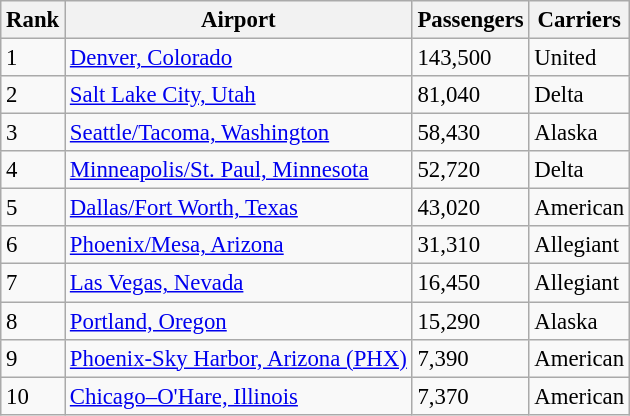<table class="wikitable sortable" style="font-size: 95%">
<tr>
<th>Rank</th>
<th>Airport</th>
<th>Passengers</th>
<th>Carriers</th>
</tr>
<tr>
<td>1</td>
<td><a href='#'>Denver, Colorado</a></td>
<td>143,500</td>
<td>United</td>
</tr>
<tr>
<td>2</td>
<td><a href='#'>Salt Lake City, Utah</a></td>
<td>81,040</td>
<td>Delta</td>
</tr>
<tr>
<td>3</td>
<td><a href='#'>Seattle/Tacoma, Washington</a></td>
<td>58,430</td>
<td>Alaska</td>
</tr>
<tr>
<td>4</td>
<td><a href='#'>Minneapolis/St. Paul, Minnesota</a></td>
<td>52,720</td>
<td>Delta</td>
</tr>
<tr>
<td>5</td>
<td><a href='#'>Dallas/Fort Worth, Texas</a></td>
<td>43,020</td>
<td>American</td>
</tr>
<tr>
<td>6</td>
<td><a href='#'>Phoenix/Mesa, Arizona</a></td>
<td>31,310</td>
<td>Allegiant</td>
</tr>
<tr>
<td>7</td>
<td><a href='#'>Las Vegas, Nevada</a></td>
<td>16,450</td>
<td>Allegiant</td>
</tr>
<tr>
<td>8</td>
<td><a href='#'>Portland, Oregon</a></td>
<td>15,290</td>
<td>Alaska</td>
</tr>
<tr>
<td>9</td>
<td><a href='#'>Phoenix-Sky Harbor, Arizona (PHX)</a></td>
<td>7,390</td>
<td>American</td>
</tr>
<tr>
<td>10</td>
<td><a href='#'>Chicago–O'Hare, Illinois</a></td>
<td>7,370</td>
<td>American</td>
</tr>
</table>
